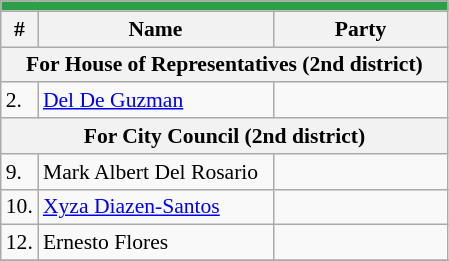<table class="wikitable" style="font-size:90%">
<tr>
<td colspan="5" bgcolor="#2d9f48"></td>
</tr>
<tr>
<th>#</th>
<th width=150px>Name</th>
<th colspan=2 width=110px>Party</th>
</tr>
<tr>
<th colspan=5>For House of Representatives (2nd district)</th>
</tr>
<tr>
<td>2.</td>
<td><a href='#'>Del De Guzman</a></td>
<td></td>
</tr>
<tr>
<th colspan="5">For City Council (2nd district)</th>
</tr>
<tr>
<td>9.</td>
<td>Mark Albert Del Rosario</td>
<td></td>
</tr>
<tr>
<td>10.</td>
<td><a href='#'>Xyza Diazen-Santos</a></td>
<td></td>
</tr>
<tr>
<td>12.</td>
<td>Ernesto Flores</td>
<td></td>
</tr>
<tr>
</tr>
</table>
